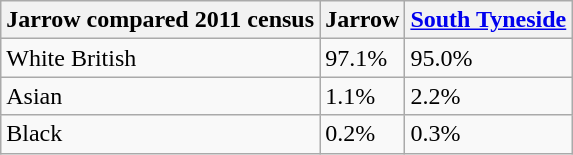<table class="wikitable">
<tr>
<th>Jarrow compared 2011 census</th>
<th>Jarrow</th>
<th><a href='#'>South Tyneside</a></th>
</tr>
<tr>
<td>White British</td>
<td>97.1%</td>
<td>95.0%</td>
</tr>
<tr>
<td>Asian</td>
<td>1.1%</td>
<td>2.2%</td>
</tr>
<tr>
<td>Black</td>
<td>0.2%</td>
<td>0.3%</td>
</tr>
</table>
